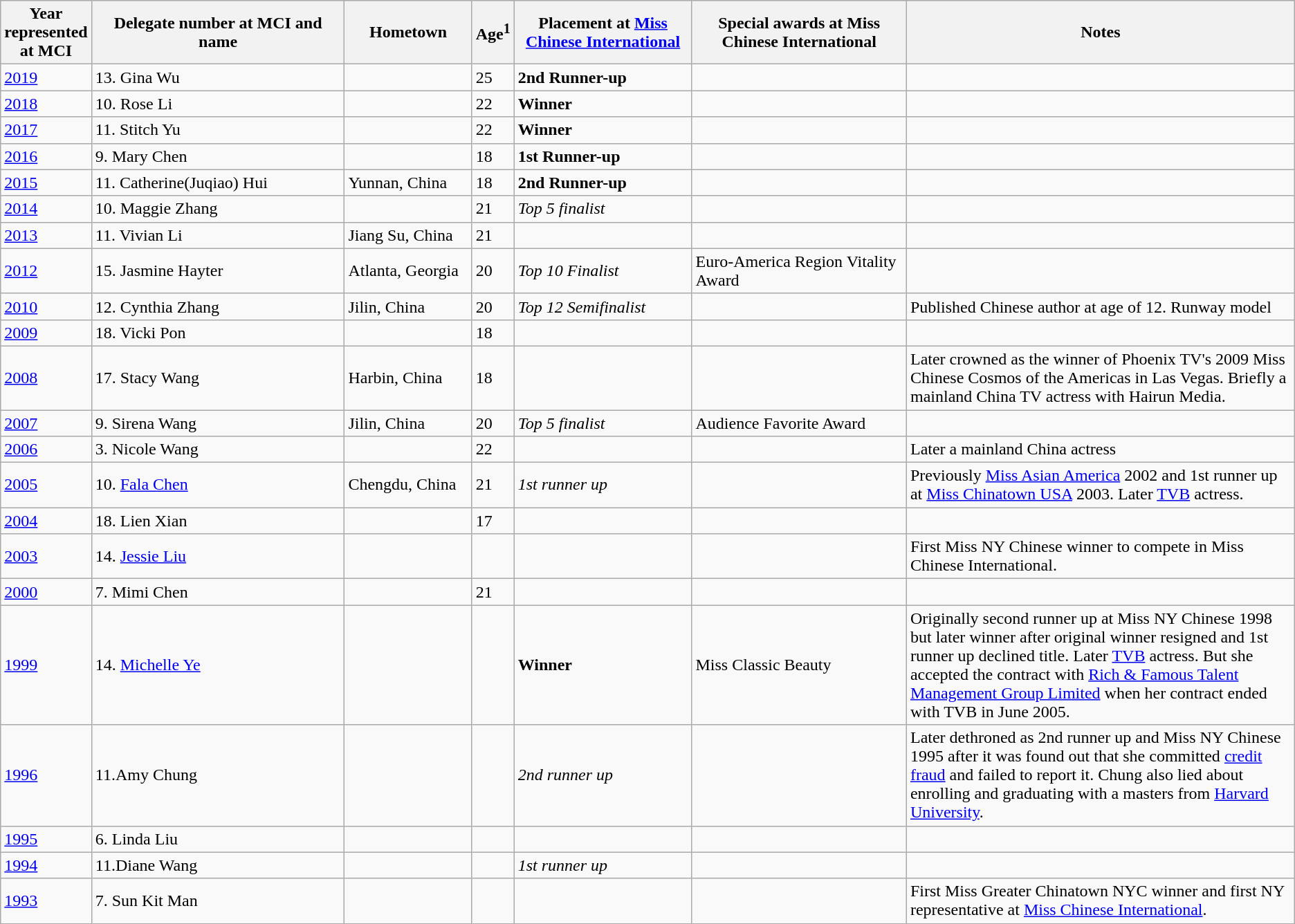<table class="wikitable">
<tr style="background:#efefef;">
<th style="width:5%;">Year represented at MCI</th>
<th style="width:20%;">Delegate number at MCI and name</th>
<th style="width:10%;">Hometown</th>
<th width=3%>Age<sup>1</sup></th>
<th style="width:14%;">Placement at <a href='#'>Miss Chinese International</a></th>
<th style="width:17%;">Special awards at Miss Chinese International</th>
<th style="width:31%;">Notes</th>
</tr>
<tr>
<td><a href='#'>2019</a></td>
<td>13. Gina Wu</td>
<td></td>
<td>25</td>
<td><strong>2nd Runner-up</strong></td>
<td></td>
<td></td>
</tr>
<tr>
<td><a href='#'>2018</a></td>
<td>10. Rose Li</td>
<td></td>
<td>22</td>
<td><strong>Winner</strong></td>
<td></td>
<td></td>
</tr>
<tr>
<td><a href='#'>2017</a></td>
<td>11. Stitch Yu</td>
<td></td>
<td>22</td>
<td><strong>Winner</strong></td>
<td></td>
<td></td>
</tr>
<tr>
<td><a href='#'>2016</a></td>
<td>9. Mary Chen</td>
<td></td>
<td>18</td>
<td><strong>1st Runner-up</strong></td>
<td></td>
<td></td>
</tr>
<tr>
<td><a href='#'>2015</a></td>
<td>11. Catherine(Juqiao) Hui</td>
<td>Yunnan, China</td>
<td>18</td>
<td><strong>2nd Runner-up</strong></td>
<td></td>
<td></td>
</tr>
<tr>
<td><a href='#'>2014</a></td>
<td>10. Maggie Zhang</td>
<td></td>
<td>21</td>
<td><em>Top 5 finalist</em></td>
<td></td>
<td></td>
</tr>
<tr>
<td><a href='#'>2013</a></td>
<td>11. Vivian Li</td>
<td>Jiang Su, China</td>
<td>21</td>
<td></td>
<td></td>
<td></td>
</tr>
<tr>
<td><a href='#'>2012</a></td>
<td>15. Jasmine Hayter</td>
<td>Atlanta, Georgia</td>
<td>20</td>
<td><em>Top 10 Finalist</em></td>
<td>Euro-America Region Vitality Award</td>
<td></td>
</tr>
<tr>
<td><a href='#'>2010</a></td>
<td>12. Cynthia Zhang</td>
<td>Jilin, China</td>
<td>20</td>
<td><em>Top 12 Semifinalist</em></td>
<td></td>
<td>Published Chinese author at age of 12. Runway model</td>
</tr>
<tr>
<td><a href='#'>2009</a></td>
<td>18. Vicki Pon</td>
<td></td>
<td>18</td>
<td></td>
<td></td>
<td></td>
</tr>
<tr>
<td><a href='#'>2008</a></td>
<td>17. Stacy Wang</td>
<td>Harbin, China</td>
<td>18</td>
<td></td>
<td></td>
<td>Later crowned as the winner of Phoenix TV's 2009 Miss Chinese Cosmos of the Americas in Las Vegas. Briefly a mainland China TV actress with Hairun Media.</td>
</tr>
<tr>
<td><a href='#'>2007</a></td>
<td>9. Sirena Wang</td>
<td>Jilin, China</td>
<td>20</td>
<td><em>Top 5 finalist</em></td>
<td>Audience Favorite Award</td>
<td></td>
</tr>
<tr>
<td><a href='#'>2006</a></td>
<td>3. Nicole Wang</td>
<td></td>
<td>22</td>
<td></td>
<td></td>
<td>Later a mainland China actress</td>
</tr>
<tr>
<td><a href='#'>2005</a></td>
<td>10. <a href='#'>Fala Chen</a></td>
<td>Chengdu, China</td>
<td>21</td>
<td><em>1st runner up</em></td>
<td></td>
<td>Previously <a href='#'>Miss Asian America</a> 2002 and 1st runner up at <a href='#'>Miss Chinatown USA</a> 2003. Later <a href='#'>TVB</a> actress.</td>
</tr>
<tr>
<td><a href='#'>2004</a></td>
<td>18. Lien Xian</td>
<td></td>
<td>17</td>
<td></td>
<td></td>
<td></td>
</tr>
<tr>
<td><a href='#'>2003</a></td>
<td>14. <a href='#'>Jessie Liu</a></td>
<td></td>
<td></td>
<td></td>
<td></td>
<td>First Miss NY Chinese winner to compete in Miss Chinese International.</td>
</tr>
<tr>
<td><a href='#'>2000</a></td>
<td>7. Mimi Chen</td>
<td></td>
<td>21</td>
<td></td>
<td></td>
<td></td>
</tr>
<tr>
<td><a href='#'>1999</a></td>
<td>14. <a href='#'>Michelle Ye</a></td>
<td></td>
<td></td>
<td><strong>Winner</strong></td>
<td>Miss Classic Beauty</td>
<td>Originally second runner up at Miss NY Chinese 1998 but later winner after original winner resigned and 1st runner up declined title. Later <a href='#'>TVB</a> actress. But she accepted the contract with <a href='#'>Rich & Famous Talent Management Group Limited</a> when her contract ended with TVB in June 2005.</td>
</tr>
<tr>
<td><a href='#'>1996</a></td>
<td>11.Amy Chung</td>
<td></td>
<td></td>
<td><em>2nd runner up</em></td>
<td></td>
<td>Later dethroned as 2nd runner up and Miss NY Chinese 1995 after it was found out that she committed <a href='#'>credit fraud</a> and failed to report it. Chung also lied about enrolling and graduating with a masters from <a href='#'>Harvard University</a>.</td>
</tr>
<tr>
<td><a href='#'>1995</a></td>
<td>6.  Linda Liu</td>
<td></td>
<td></td>
<td></td>
<td></td>
<td></td>
</tr>
<tr>
<td><a href='#'>1994</a></td>
<td>11.Diane Wang</td>
<td></td>
<td></td>
<td><em>1st runner up</em></td>
<td></td>
<td></td>
</tr>
<tr>
<td><a href='#'>1993</a></td>
<td>7. Sun Kit Man</td>
<td></td>
<td></td>
<td></td>
<td></td>
<td>First Miss Greater Chinatown NYC winner and first NY representative at <a href='#'>Miss Chinese International</a>.</td>
</tr>
</table>
